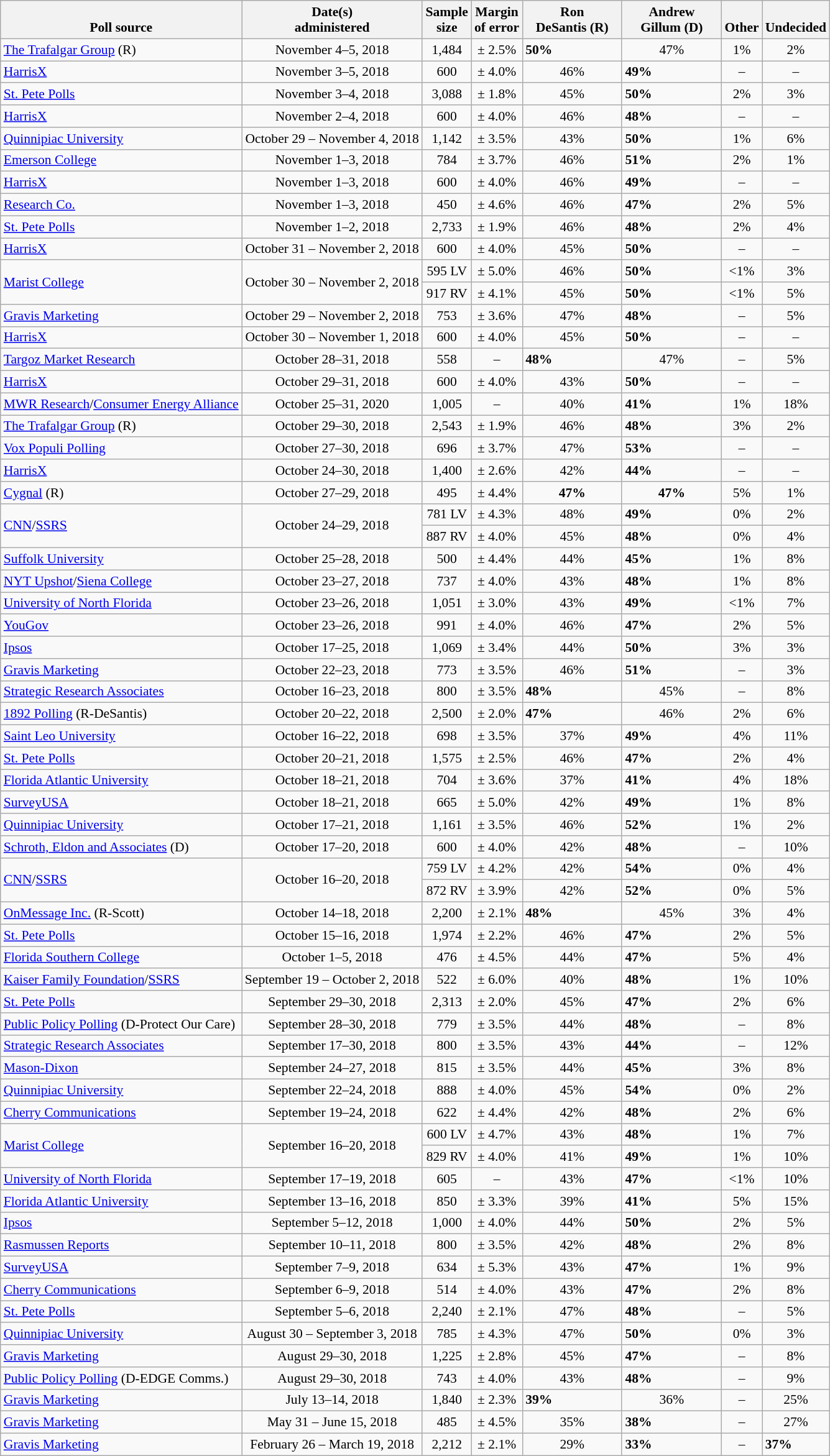<table class="wikitable" style="font-size:90%">
<tr valign=bottom>
<th>Poll source</th>
<th>Date(s)<br>administered</th>
<th>Sample<br>size</th>
<th>Margin<br>of error</th>
<th style="width:100px;">Ron<br>DeSantis (R)</th>
<th style="width:100px;">Andrew<br>Gillum (D)</th>
<th>Other</th>
<th>Undecided</th>
</tr>
<tr>
<td><a href='#'>The Trafalgar Group</a> (R)</td>
<td align=center>November 4–5, 2018</td>
<td align=center>1,484</td>
<td align=center>± 2.5%</td>
<td><strong>50%</strong></td>
<td align=center>47%</td>
<td align=center>1%</td>
<td align=center>2%</td>
</tr>
<tr>
<td><a href='#'>HarrisX</a></td>
<td align=center>November 3–5, 2018</td>
<td align=center>600</td>
<td align=center>± 4.0%</td>
<td align=center>46%</td>
<td><strong>49%</strong></td>
<td align=center>–</td>
<td align=center>–</td>
</tr>
<tr>
<td><a href='#'>St. Pete Polls</a></td>
<td align=center>November 3–4, 2018</td>
<td align=center>3,088</td>
<td align=center>± 1.8%</td>
<td align=center>45%</td>
<td><strong>50%</strong></td>
<td align=center>2%</td>
<td align=center>3%</td>
</tr>
<tr>
<td><a href='#'>HarrisX</a></td>
<td align=center>November 2–4, 2018</td>
<td align=center>600</td>
<td align=center>± 4.0%</td>
<td align=center>46%</td>
<td><strong>48%</strong></td>
<td align=center>–</td>
<td align=center>–</td>
</tr>
<tr>
<td><a href='#'>Quinnipiac University</a></td>
<td align=center>October 29 – November 4, 2018</td>
<td align=center>1,142</td>
<td align=center>± 3.5%</td>
<td align=center>43%</td>
<td><strong>50%</strong></td>
<td align=center>1%</td>
<td align=center>6%</td>
</tr>
<tr>
<td><a href='#'>Emerson College</a></td>
<td align=center>November 1–3, 2018</td>
<td align=center>784</td>
<td align=center>± 3.7%</td>
<td align=center>46%</td>
<td><strong>51%</strong></td>
<td align=center>2%</td>
<td align=center>1%</td>
</tr>
<tr>
<td><a href='#'>HarrisX</a></td>
<td align=center>November 1–3, 2018</td>
<td align=center>600</td>
<td align=center>± 4.0%</td>
<td align=center>46%</td>
<td><strong>49%</strong></td>
<td align=center>–</td>
<td align=center>–</td>
</tr>
<tr>
<td><a href='#'>Research Co.</a></td>
<td align=center>November 1–3, 2018</td>
<td align=center>450</td>
<td align=center>± 4.6%</td>
<td align=center>46%</td>
<td><strong>47%</strong></td>
<td align=center>2%</td>
<td align=center>5%</td>
</tr>
<tr>
<td><a href='#'>St. Pete Polls</a></td>
<td align=center>November 1–2, 2018</td>
<td align=center>2,733</td>
<td align=center>± 1.9%</td>
<td align=center>46%</td>
<td><strong>48%</strong></td>
<td align=center>2%</td>
<td align=center>4%</td>
</tr>
<tr>
<td><a href='#'>HarrisX</a></td>
<td align=center>October 31 – November 2, 2018</td>
<td align=center>600</td>
<td align=center>± 4.0%</td>
<td align=center>45%</td>
<td><strong>50%</strong></td>
<td align=center>–</td>
<td align=center>–</td>
</tr>
<tr>
<td rowspan=2><a href='#'>Marist College</a></td>
<td rowspan=2 align=center>October 30 – November 2, 2018</td>
<td align=center>595 LV</td>
<td align=center>± 5.0%</td>
<td align=center>46%</td>
<td><strong>50%</strong></td>
<td align=center><1%</td>
<td align=center>3%</td>
</tr>
<tr>
<td align=center>917 RV</td>
<td align=center>± 4.1%</td>
<td align=center>45%</td>
<td><strong>50%</strong></td>
<td align=center><1%</td>
<td align=center>5%</td>
</tr>
<tr>
<td><a href='#'>Gravis Marketing</a></td>
<td align=center>October 29 – November 2, 2018</td>
<td align=center>753</td>
<td align=center>± 3.6%</td>
<td align=center>47%</td>
<td><strong>48%</strong></td>
<td align=center>–</td>
<td align=center>5%</td>
</tr>
<tr>
<td><a href='#'>HarrisX</a></td>
<td align=center>October 30 – November 1, 2018</td>
<td align=center>600</td>
<td align=center>± 4.0%</td>
<td align=center>45%</td>
<td><strong>50%</strong></td>
<td align=center>–</td>
<td align=center>–</td>
</tr>
<tr>
<td><a href='#'>Targoz Market Research</a></td>
<td align=center>October 28–31, 2018</td>
<td align=center>558</td>
<td align=center>–</td>
<td><strong>48%</strong></td>
<td align=center>47%</td>
<td align=center>–</td>
<td align=center>5%</td>
</tr>
<tr>
<td><a href='#'>HarrisX</a></td>
<td align=center>October 29–31, 2018</td>
<td align=center>600</td>
<td align=center>± 4.0%</td>
<td align=center>43%</td>
<td><strong>50%</strong></td>
<td align=center>–</td>
<td align=center>–</td>
</tr>
<tr>
<td><a href='#'>MWR Research</a>/<a href='#'>Consumer Energy Alliance</a></td>
<td align=center>October 25–31, 2020</td>
<td align=center>1,005</td>
<td align=center>–</td>
<td align=center>40%</td>
<td><strong>41%</strong></td>
<td align=center>1%</td>
<td align=center>18%</td>
</tr>
<tr>
<td><a href='#'>The Trafalgar Group</a> (R)</td>
<td align=center>October 29–30, 2018</td>
<td align=center>2,543</td>
<td align=center>± 1.9%</td>
<td align=center>46%</td>
<td><strong>48%</strong></td>
<td align=center>3%</td>
<td align=center>2%</td>
</tr>
<tr>
<td><a href='#'>Vox Populi Polling</a></td>
<td align=center>October 27–30, 2018</td>
<td align=center>696</td>
<td align=center>± 3.7%</td>
<td align=center>47%</td>
<td><strong>53%</strong></td>
<td align=center>–</td>
<td align=center>–</td>
</tr>
<tr>
<td><a href='#'>HarrisX</a></td>
<td align=center>October 24–30, 2018</td>
<td align=center>1,400</td>
<td align=center>± 2.6%</td>
<td align=center>42%</td>
<td><strong>44%</strong></td>
<td align=center>–</td>
<td align=center>–</td>
</tr>
<tr>
<td><a href='#'>Cygnal</a> (R)</td>
<td align=center>October 27–29, 2018</td>
<td align=center>495</td>
<td align=center>± 4.4%</td>
<td align=center><strong>47%</strong></td>
<td align=center><strong>47%</strong></td>
<td align=center>5%</td>
<td align=center>1%</td>
</tr>
<tr>
<td rowspan=2><a href='#'>CNN</a>/<a href='#'>SSRS</a></td>
<td rowspan=2 align=center>October 24–29, 2018</td>
<td align=center>781 LV</td>
<td align=center>± 4.3%</td>
<td align=center>48%</td>
<td><strong>49%</strong></td>
<td align=center>0%</td>
<td align=center>2%</td>
</tr>
<tr>
<td align=center>887 RV</td>
<td align=center>± 4.0%</td>
<td align=center>45%</td>
<td><strong>48%</strong></td>
<td align=center>0%</td>
<td align=center>4%</td>
</tr>
<tr>
<td><a href='#'>Suffolk University</a></td>
<td align=center>October 25–28, 2018</td>
<td align=center>500</td>
<td align=center>± 4.4%</td>
<td align=center>44%</td>
<td><strong>45%</strong></td>
<td align=center>1%</td>
<td align=center>8%</td>
</tr>
<tr>
<td><a href='#'>NYT Upshot</a>/<a href='#'>Siena College</a></td>
<td align=center>October 23–27, 2018</td>
<td align=center>737</td>
<td align=center>± 4.0%</td>
<td align=center>43%</td>
<td><strong>48%</strong></td>
<td align=center>1%</td>
<td align=center>8%</td>
</tr>
<tr>
<td><a href='#'>University of North Florida</a></td>
<td align=center>October 23–26, 2018</td>
<td align=center>1,051</td>
<td align=center>± 3.0%</td>
<td align=center>43%</td>
<td><strong>49%</strong></td>
<td align=center><1%</td>
<td align=center>7%</td>
</tr>
<tr>
<td><a href='#'>YouGov</a></td>
<td align=center>October 23–26, 2018</td>
<td align=center>991</td>
<td align=center>± 4.0%</td>
<td align=center>46%</td>
<td><strong>47%</strong></td>
<td align=center>2%</td>
<td align=center>5%</td>
</tr>
<tr>
<td><a href='#'>Ipsos</a></td>
<td align=center>October 17–25, 2018</td>
<td align=center>1,069</td>
<td align=center>± 3.4%</td>
<td align=center>44%</td>
<td><strong>50%</strong></td>
<td align=center>3%</td>
<td align=center>3%</td>
</tr>
<tr>
<td><a href='#'>Gravis Marketing</a></td>
<td align=center>October 22–23, 2018</td>
<td align=center>773</td>
<td align=center>± 3.5%</td>
<td align=center>46%</td>
<td><strong>51%</strong></td>
<td align=center>–</td>
<td align=center>3%</td>
</tr>
<tr>
<td><a href='#'>Strategic Research Associates</a></td>
<td align=center>October 16–23, 2018</td>
<td align=center>800</td>
<td align=center>± 3.5%</td>
<td><strong>48%</strong></td>
<td align=center>45%</td>
<td align=center>–</td>
<td align=center>8%</td>
</tr>
<tr>
<td><a href='#'>1892 Polling</a> (R-DeSantis)</td>
<td align=center>October 20–22, 2018</td>
<td align=center>2,500</td>
<td align=center>± 2.0%</td>
<td><strong>47%</strong></td>
<td align=center>46%</td>
<td align=center>2%</td>
<td align=center>6%</td>
</tr>
<tr>
<td><a href='#'>Saint Leo University</a></td>
<td align=center>October 16–22, 2018</td>
<td align=center>698</td>
<td align=center>± 3.5%</td>
<td align=center>37%</td>
<td><strong>49%</strong></td>
<td align=center>4%</td>
<td align=center>11%</td>
</tr>
<tr>
<td><a href='#'>St. Pete Polls</a></td>
<td align=center>October 20–21, 2018</td>
<td align=center>1,575</td>
<td align=center>± 2.5%</td>
<td align=center>46%</td>
<td><strong>47%</strong></td>
<td align=center>2%</td>
<td align=center>4%</td>
</tr>
<tr>
<td><a href='#'>Florida Atlantic University</a></td>
<td align=center>October 18–21, 2018</td>
<td align=center>704</td>
<td align=center>± 3.6%</td>
<td align=center>37%</td>
<td><strong>41%</strong></td>
<td align=center>4%</td>
<td align=center>18%</td>
</tr>
<tr>
<td><a href='#'>SurveyUSA</a></td>
<td align=center>October 18–21, 2018</td>
<td align=center>665</td>
<td align=center>± 5.0%</td>
<td align=center>42%</td>
<td><strong>49%</strong></td>
<td align=center>1%</td>
<td align=center>8%</td>
</tr>
<tr>
<td><a href='#'>Quinnipiac University</a></td>
<td align=center>October 17–21, 2018</td>
<td align=center>1,161</td>
<td align=center>± 3.5%</td>
<td align=center>46%</td>
<td><strong>52%</strong></td>
<td align=center>1%</td>
<td align=center>2%</td>
</tr>
<tr>
<td><a href='#'>Schroth, Eldon and Associates</a> (D)</td>
<td align=center>October 17–20, 2018</td>
<td align=center>600</td>
<td align=center>± 4.0%</td>
<td align=center>42%</td>
<td><strong>48%</strong></td>
<td align=center>–</td>
<td align=center>10%</td>
</tr>
<tr>
<td rowspan=2><a href='#'>CNN</a>/<a href='#'>SSRS</a></td>
<td rowspan=2 align=center>October 16–20, 2018</td>
<td align=center>759 LV</td>
<td align=center>± 4.2%</td>
<td align=center>42%</td>
<td><strong>54%</strong></td>
<td align=center>0%</td>
<td align=center>4%</td>
</tr>
<tr>
<td align=center>872 RV</td>
<td align=center>± 3.9%</td>
<td align=center>42%</td>
<td><strong>52%</strong></td>
<td align=center>0%</td>
<td align=center>5%</td>
</tr>
<tr>
<td><a href='#'>OnMessage Inc.</a> (R-Scott)</td>
<td align=center>October 14–18, 2018</td>
<td align=center>2,200</td>
<td align=center>± 2.1%</td>
<td><strong>48%</strong></td>
<td align=center>45%</td>
<td align=center>3%</td>
<td align=center>4%</td>
</tr>
<tr>
<td><a href='#'>St. Pete Polls</a></td>
<td align=center>October 15–16, 2018</td>
<td align=center>1,974</td>
<td align=center>± 2.2%</td>
<td align=center>46%</td>
<td><strong>47%</strong></td>
<td align=center>2%</td>
<td align=center>5%</td>
</tr>
<tr>
<td><a href='#'>Florida Southern College</a></td>
<td align=center>October 1–5, 2018</td>
<td align=center>476</td>
<td align=center>± 4.5%</td>
<td align=center>44%</td>
<td><strong>47%</strong></td>
<td align=center>5%</td>
<td align=center>4%</td>
</tr>
<tr>
<td><a href='#'>Kaiser Family Foundation</a>/<a href='#'>SSRS</a></td>
<td align=center>September 19 – October 2, 2018</td>
<td align=center>522</td>
<td align=center>± 6.0%</td>
<td align=center>40%</td>
<td><strong>48%</strong></td>
<td align=center>1%</td>
<td align=center>10%</td>
</tr>
<tr>
<td><a href='#'>St. Pete Polls</a></td>
<td align=center>September 29–30, 2018</td>
<td align=center>2,313</td>
<td align=center>± 2.0%</td>
<td align=center>45%</td>
<td><strong>47%</strong></td>
<td align=center>2%</td>
<td align=center>6%</td>
</tr>
<tr>
<td><a href='#'>Public Policy Polling</a> (D-Protect Our Care)</td>
<td align=center>September 28–30, 2018</td>
<td align=center>779</td>
<td align=center>± 3.5%</td>
<td align=center>44%</td>
<td><strong>48%</strong></td>
<td align=center>–</td>
<td align=center>8%</td>
</tr>
<tr>
<td><a href='#'>Strategic Research Associates</a></td>
<td align=center>September 17–30, 2018</td>
<td align=center>800</td>
<td align=center>± 3.5%</td>
<td align=center>43%</td>
<td><strong>44%</strong></td>
<td align=center>–</td>
<td align=center>12%</td>
</tr>
<tr>
<td><a href='#'>Mason-Dixon</a></td>
<td align=center>September 24–27, 2018</td>
<td align=center>815</td>
<td align=center>± 3.5%</td>
<td align=center>44%</td>
<td><strong>45%</strong></td>
<td align=center>3%</td>
<td align=center>8%</td>
</tr>
<tr>
<td><a href='#'>Quinnipiac University</a></td>
<td align=center>September 22–24, 2018</td>
<td align=center>888</td>
<td align=center>± 4.0%</td>
<td align=center>45%</td>
<td><strong>54%</strong></td>
<td align=center>0%</td>
<td align=center>2%</td>
</tr>
<tr>
<td><a href='#'>Cherry Communications</a></td>
<td align=center>September 19–24, 2018</td>
<td align=center>622</td>
<td align=center>± 4.4%</td>
<td align=center>42%</td>
<td><strong>48%</strong></td>
<td align=center>2%</td>
<td align=center>6%</td>
</tr>
<tr>
<td rowspan=2><a href='#'>Marist College</a></td>
<td rowspan=2 align=center>September 16–20, 2018</td>
<td align=center>600 LV</td>
<td align=center>± 4.7%</td>
<td align=center>43%</td>
<td><strong>48%</strong></td>
<td align=center>1%</td>
<td align=center>7%</td>
</tr>
<tr>
<td align=center>829 RV</td>
<td align=center>± 4.0%</td>
<td align=center>41%</td>
<td><strong>49%</strong></td>
<td align=center>1%</td>
<td align=center>10%</td>
</tr>
<tr>
<td><a href='#'>University of North Florida</a></td>
<td align=center>September 17–19, 2018</td>
<td align=center>605</td>
<td align=center>–</td>
<td align=center>43%</td>
<td><strong>47%</strong></td>
<td align=center><1%</td>
<td align=center>10%</td>
</tr>
<tr>
<td><a href='#'>Florida Atlantic University</a></td>
<td align=center>September 13–16, 2018</td>
<td align=center>850</td>
<td align=center>± 3.3%</td>
<td align=center>39%</td>
<td><strong>41%</strong></td>
<td align=center>5%</td>
<td align=center>15%</td>
</tr>
<tr>
<td><a href='#'>Ipsos</a></td>
<td align=center>September 5–12, 2018</td>
<td align=center>1,000</td>
<td align=center>± 4.0%</td>
<td align=center>44%</td>
<td><strong>50%</strong></td>
<td align=center>2%</td>
<td align=center>5%</td>
</tr>
<tr>
<td><a href='#'>Rasmussen Reports</a></td>
<td align=center>September 10–11, 2018</td>
<td align=center>800</td>
<td align=center>± 3.5%</td>
<td align=center>42%</td>
<td><strong>48%</strong></td>
<td align=center>2%</td>
<td align=center>8%</td>
</tr>
<tr>
<td><a href='#'>SurveyUSA</a></td>
<td align=center>September 7–9, 2018</td>
<td align=center>634</td>
<td align=center>± 5.3%</td>
<td align=center>43%</td>
<td><strong>47%</strong></td>
<td align=center>1%</td>
<td align=center>9%</td>
</tr>
<tr>
<td><a href='#'>Cherry Communications</a></td>
<td align=center>September 6–9, 2018</td>
<td align=center>514</td>
<td align=center>± 4.0%</td>
<td align=center>43%</td>
<td><strong>47%</strong></td>
<td align=center>2%</td>
<td align=center>8%</td>
</tr>
<tr>
<td><a href='#'>St. Pete Polls</a></td>
<td align=center>September 5–6, 2018</td>
<td align=center>2,240</td>
<td align=center>± 2.1%</td>
<td align=center>47%</td>
<td><strong>48%</strong></td>
<td align=center>–</td>
<td align=center>5%</td>
</tr>
<tr>
<td><a href='#'>Quinnipiac University</a></td>
<td align=center>August 30 – September 3, 2018</td>
<td align=center>785</td>
<td align=center>± 4.3%</td>
<td align=center>47%</td>
<td><strong>50%</strong></td>
<td align=center>0%</td>
<td align=center>3%</td>
</tr>
<tr>
<td><a href='#'>Gravis Marketing</a></td>
<td align=center>August 29–30, 2018</td>
<td align=center>1,225</td>
<td align=center>± 2.8%</td>
<td align=center>45%</td>
<td><strong>47%</strong></td>
<td align=center>–</td>
<td align=center>8%</td>
</tr>
<tr>
<td><a href='#'>Public Policy Polling</a> (D-EDGE Comms.)</td>
<td align=center>August 29–30, 2018</td>
<td align=center>743</td>
<td align=center>± 4.0%</td>
<td align=center>43%</td>
<td><strong>48%</strong></td>
<td align=center>–</td>
<td align=center>9%</td>
</tr>
<tr>
<td><a href='#'>Gravis Marketing</a></td>
<td align=center>July 13–14, 2018</td>
<td align=center>1,840</td>
<td align=center>± 2.3%</td>
<td><strong>39%</strong></td>
<td align=center>36%</td>
<td align=center>–</td>
<td align=center>25%</td>
</tr>
<tr>
<td><a href='#'>Gravis Marketing</a></td>
<td align=center>May 31 – June 15, 2018</td>
<td align=center>485</td>
<td align=center>± 4.5%</td>
<td align=center>35%</td>
<td><strong>38%</strong></td>
<td align=center>–</td>
<td align=center>27%</td>
</tr>
<tr>
<td><a href='#'>Gravis Marketing</a></td>
<td align=center>February 26 – March 19, 2018</td>
<td align=center>2,212</td>
<td align=center>± 2.1%</td>
<td align=center>29%</td>
<td><strong>33%</strong></td>
<td align=center>–</td>
<td><strong>37%</strong></td>
</tr>
</table>
